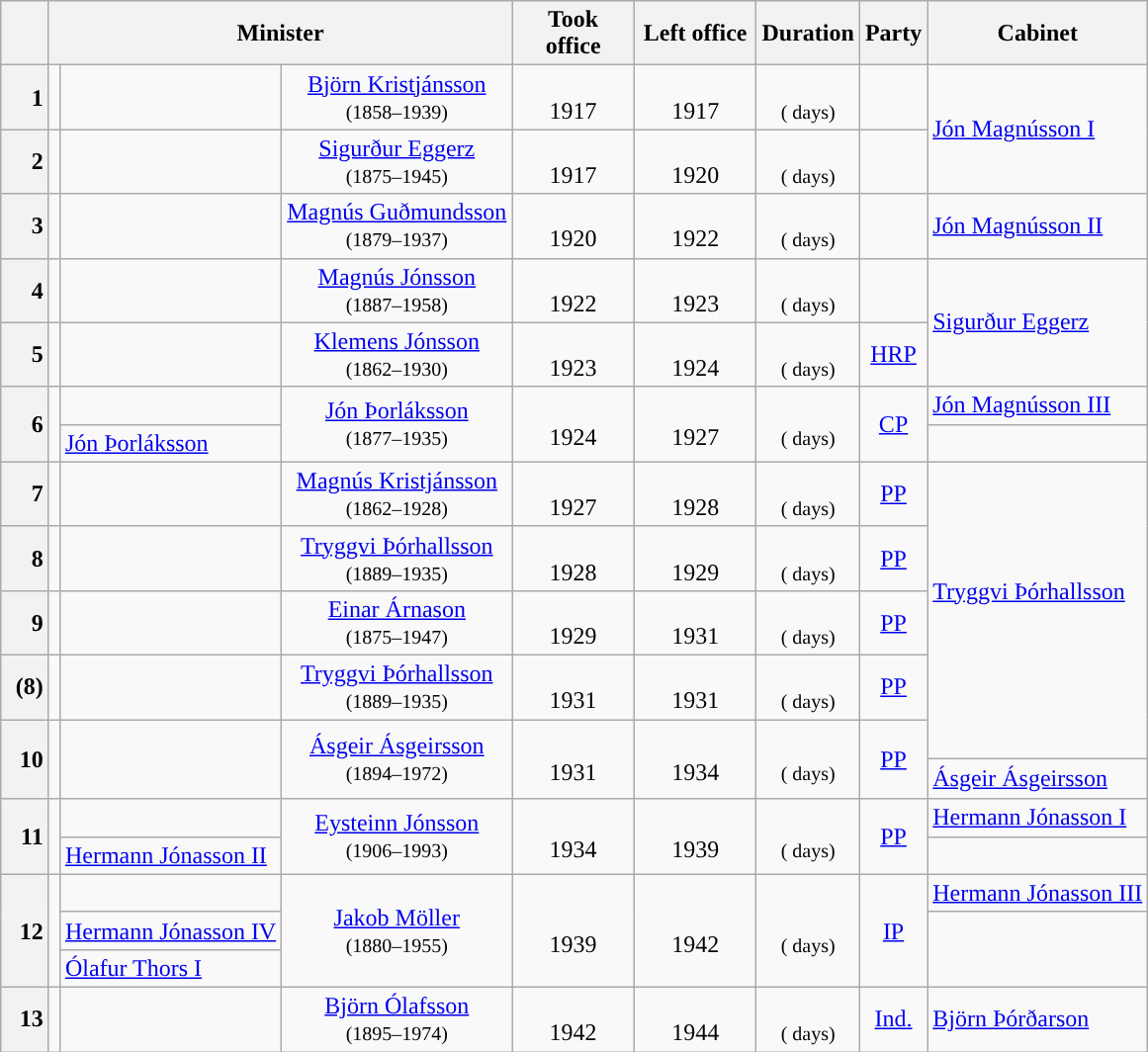<table class="wikitable" style="text-align: center;">
<tr>
<th width="25px"></th>
<th colspan="3">Minister</th>
<th width="75px">Took office</th>
<th width="75px">Left office</th>
<th>Duration</th>
<th>Party</th>
<th>Cabinet</th>
</tr>
<tr>
<th style="text-align: right;">1</th>
<td></td>
<td></td>
<td><a href='#'>Björn Kristjánsson</a><br><small>(1858–1939)</small></td>
<td><br>1917</td>
<td><br>1917</td>
<td><br><small>( days)</small></td>
<td></td>
<td rowspan="2" style="text-align: left;"><a href='#'>Jón Magnússon I</a></td>
</tr>
<tr>
<th style="text-align: right;">2</th>
<td></td>
<td></td>
<td><a href='#'>Sigurður Eggerz</a><br><small>(1875–1945)</small></td>
<td><br>1917</td>
<td><br>1920</td>
<td><br><small>( days)</small></td>
<td></td>
</tr>
<tr>
<th style="text-align: right;">3</th>
<td></td>
<td></td>
<td><a href='#'>Magnús Guðmundsson</a><br><small>(1879–1937)</small></td>
<td><br>1920</td>
<td><br>1922</td>
<td><br><small>( days)</small></td>
<td></td>
<td style="text-align: left;"><a href='#'>Jón Magnússon II</a></td>
</tr>
<tr>
<th style="text-align: right;">4</th>
<td></td>
<td></td>
<td><a href='#'>Magnús Jónsson</a><br><small>(1887–1958)</small></td>
<td><br>1922</td>
<td><br>1923</td>
<td><br><small>( days)</small></td>
<td></td>
<td rowspan="2" style="text-align: left;"><a href='#'>Sigurður Eggerz</a></td>
</tr>
<tr>
<th style="text-align: right;">5</th>
<td></td>
<td></td>
<td><a href='#'>Klemens Jónsson</a><br><small>(1862–1930)</small></td>
<td><br>1923</td>
<td><br>1924</td>
<td><br><small>( days)</small></td>
<td><a href='#'>HRP</a></td>
</tr>
<tr>
<th rowspan="2" style="text-align: right;">6</th>
<td rowspan="2"></td>
<td></td>
<td rowspan="2"><a href='#'>Jón Þorláksson</a><br><small>(1877–1935)</small></td>
<td rowspan="2"><br>1924</td>
<td rowspan="2"><br>1927</td>
<td rowspan="2"><br><small>( days)</small></td>
<td rowspan="2"><a href='#'>CP</a></td>
<td style="text-align: left;"><a href='#'>Jón Magnússon III</a></td>
</tr>
<tr>
<td style="text-align: left;"><a href='#'>Jón Þorláksson</a></td>
</tr>
<tr>
<th style="text-align: right;">7</th>
<td></td>
<td></td>
<td><a href='#'>Magnús Kristjánsson</a><br><small>(1862–1928)</small></td>
<td><br>1927</td>
<td><br>1928</td>
<td><br><small>( days)</small></td>
<td><a href='#'>PP</a></td>
<td rowspan="4" style="text-align: left;"><a href='#'>Tryggvi Þórhallsson</a></td>
</tr>
<tr>
<th style="text-align: right;">8</th>
<td></td>
<td></td>
<td><a href='#'>Tryggvi Þórhallsson</a><br><small>(1889–1935)</small></td>
<td><br>1928</td>
<td><br>1929</td>
<td><br><small>( days)</small></td>
<td><a href='#'>PP</a></td>
</tr>
<tr>
<th style="text-align: right;">9</th>
<td></td>
<td></td>
<td><a href='#'>Einar Árnason</a><br><small>(1875–1947)</small></td>
<td><br>1929</td>
<td><br>1931</td>
<td><br><small>( days)</small></td>
<td><a href='#'>PP</a></td>
</tr>
<tr>
<th style="text-align: right;">(8)</th>
<td></td>
<td></td>
<td><a href='#'>Tryggvi Þórhallsson</a><br><small>(1889–1935)</small></td>
<td><br>1931</td>
<td><br>1931</td>
<td><br><small>( days)</small></td>
<td><a href='#'>PP</a></td>
</tr>
<tr>
<th rowspan="2" style="text-align: right;">10</th>
<td rowspan="2"></td>
<td height="20" style="border-bottom:solid 0 grey; background:"></td>
<td rowspan="2"><a href='#'>Ásgeir Ásgeirsson</a><br><small>(1894–1972)</small></td>
<td rowspan="2"><br>1931</td>
<td rowspan="2"><br>1934</td>
<td rowspan="2"><br><small>( days)</small></td>
<td rowspan="2"><a href='#'>PP</a></td>
<td style="text-align: left; border-top-style: hidden;"></td>
</tr>
<tr>
<td height="20" style="border-top:solid 0 grey; background:"></td>
<td style="text-align: left;"><a href='#'>Ásgeir Ásgeirsson</a></td>
</tr>
<tr>
<th rowspan="2" style="text-align: right;">11</th>
<td rowspan="2"></td>
<td></td>
<td rowspan="2"><a href='#'>Eysteinn Jónsson</a><br><small>(1906–1993)</small></td>
<td rowspan="2"><br>1934</td>
<td rowspan="2"><br>1939</td>
<td rowspan="2"><br><small>( days)</small></td>
<td rowspan="2"><a href='#'>PP</a></td>
<td style="text-align: left;"><a href='#'>Hermann Jónasson I</a></td>
</tr>
<tr>
<td style="text-align: left;"><a href='#'>Hermann Jónasson II</a></td>
</tr>
<tr>
<th rowspan="3" style="text-align: right;">12</th>
<td rowspan="3"></td>
<td></td>
<td rowspan="3"><a href='#'>Jakob Möller</a><br><small>(1880–1955)</small></td>
<td rowspan="3"><br>1939</td>
<td rowspan="3"><br>1942</td>
<td rowspan="3"><br><small>( days)</small></td>
<td rowspan="3"><a href='#'>IP</a></td>
<td style="text-align: left;"><a href='#'>Hermann Jónasson III</a></td>
</tr>
<tr>
<td style="text-align: left;"><a href='#'>Hermann Jónasson IV</a></td>
</tr>
<tr>
<td style="text-align: left;"><a href='#'>Ólafur Thors I</a></td>
</tr>
<tr>
<th style="text-align: right;">13</th>
<td></td>
<td></td>
<td><a href='#'>Björn Ólafsson</a><br><small>(1895–1974)</small></td>
<td><br>1942</td>
<td><br>1944</td>
<td><br><small>( days)</small></td>
<td><a href='#'>Ind.</a></td>
<td style="text-align: left;"><a href='#'>Björn Þórðarson</a></td>
</tr>
</table>
